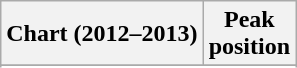<table class="wikitable sortable plainrowheaders">
<tr>
<th scope="col">Chart (2012–2013)</th>
<th scope="col">Peak<br>position</th>
</tr>
<tr>
</tr>
<tr>
</tr>
<tr>
</tr>
<tr>
</tr>
<tr>
</tr>
<tr>
</tr>
<tr>
</tr>
<tr>
</tr>
<tr>
</tr>
<tr>
</tr>
<tr>
</tr>
<tr>
</tr>
<tr>
</tr>
<tr>
</tr>
<tr>
</tr>
<tr>
</tr>
<tr>
</tr>
<tr>
</tr>
<tr>
</tr>
<tr>
</tr>
<tr>
</tr>
</table>
